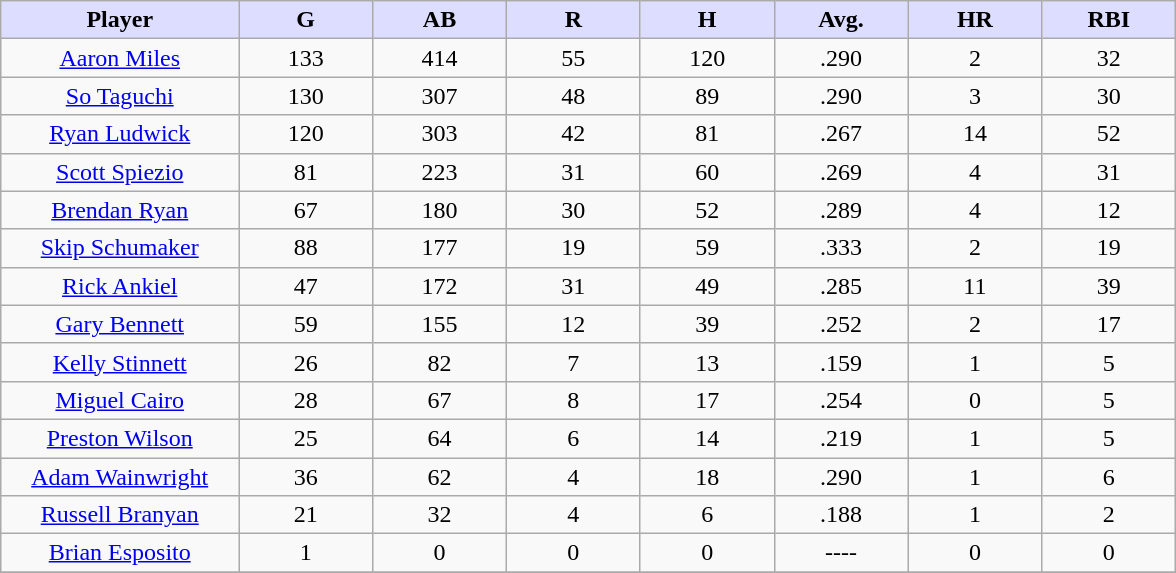<table class="wikitable sortable">
<tr>
<th style="background:#ddf; width:16%;">Player</th>
<th style="background:#ddf; width:9%;">G</th>
<th style="background:#ddf; width:9%;">AB</th>
<th style="background:#ddf; width:9%;">R</th>
<th style="background:#ddf; width:9%;">H</th>
<th style="background:#ddf; width:9%;">Avg.</th>
<th style="background:#ddf; width:9%;">HR</th>
<th style="background:#ddf; width:9%;">RBI</th>
</tr>
<tr style="text-align:center;">
<td><a href='#'>Aaron Miles</a></td>
<td>133</td>
<td>414</td>
<td>55</td>
<td>120</td>
<td>.290</td>
<td>2</td>
<td>32</td>
</tr>
<tr align=center>
<td><a href='#'>So Taguchi</a></td>
<td>130</td>
<td>307</td>
<td>48</td>
<td>89</td>
<td>.290</td>
<td>3</td>
<td>30</td>
</tr>
<tr align=center>
<td><a href='#'>Ryan Ludwick</a></td>
<td>120</td>
<td>303</td>
<td>42</td>
<td>81</td>
<td>.267</td>
<td>14</td>
<td>52</td>
</tr>
<tr align=center>
<td><a href='#'>Scott Spiezio</a></td>
<td>81</td>
<td>223</td>
<td>31</td>
<td>60</td>
<td>.269</td>
<td>4</td>
<td>31</td>
</tr>
<tr style="text-align:center;">
<td><a href='#'>Brendan Ryan</a></td>
<td>67</td>
<td>180</td>
<td>30</td>
<td>52</td>
<td>.289</td>
<td>4</td>
<td>12</td>
</tr>
<tr style="text-align:center;">
<td><a href='#'>Skip Schumaker</a></td>
<td>88</td>
<td>177</td>
<td>19</td>
<td>59</td>
<td>.333</td>
<td>2</td>
<td>19</td>
</tr>
<tr style="text-align:center;">
<td><a href='#'>Rick Ankiel</a></td>
<td>47</td>
<td>172</td>
<td>31</td>
<td>49</td>
<td>.285</td>
<td>11</td>
<td>39</td>
</tr>
<tr style="text-align:center;">
<td><a href='#'>Gary Bennett</a></td>
<td>59</td>
<td>155</td>
<td>12</td>
<td>39</td>
<td>.252</td>
<td>2</td>
<td>17</td>
</tr>
<tr style="text-align:center;">
<td><a href='#'>Kelly Stinnett</a></td>
<td>26</td>
<td>82</td>
<td>7</td>
<td>13</td>
<td>.159</td>
<td>1</td>
<td>5</td>
</tr>
<tr style="text-align:center;">
<td><a href='#'>Miguel Cairo</a></td>
<td>28</td>
<td>67</td>
<td>8</td>
<td>17</td>
<td>.254</td>
<td>0</td>
<td>5</td>
</tr>
<tr style="text-align:center;">
<td><a href='#'>Preston Wilson</a></td>
<td>25</td>
<td>64</td>
<td>6</td>
<td>14</td>
<td>.219</td>
<td>1</td>
<td>5</td>
</tr>
<tr style="text-align:center;">
<td><a href='#'>Adam Wainwright</a></td>
<td>36</td>
<td>62</td>
<td>4</td>
<td>18</td>
<td>.290</td>
<td>1</td>
<td>6</td>
</tr>
<tr style="text-align:center;">
<td><a href='#'>Russell Branyan</a></td>
<td>21</td>
<td>32</td>
<td>4</td>
<td>6</td>
<td>.188</td>
<td>1</td>
<td>2</td>
</tr>
<tr align=center>
<td><a href='#'>Brian Esposito</a></td>
<td>1</td>
<td>0</td>
<td>0</td>
<td>0</td>
<td>----</td>
<td>0</td>
<td>0</td>
</tr>
<tr style="text-align:center;">
</tr>
</table>
